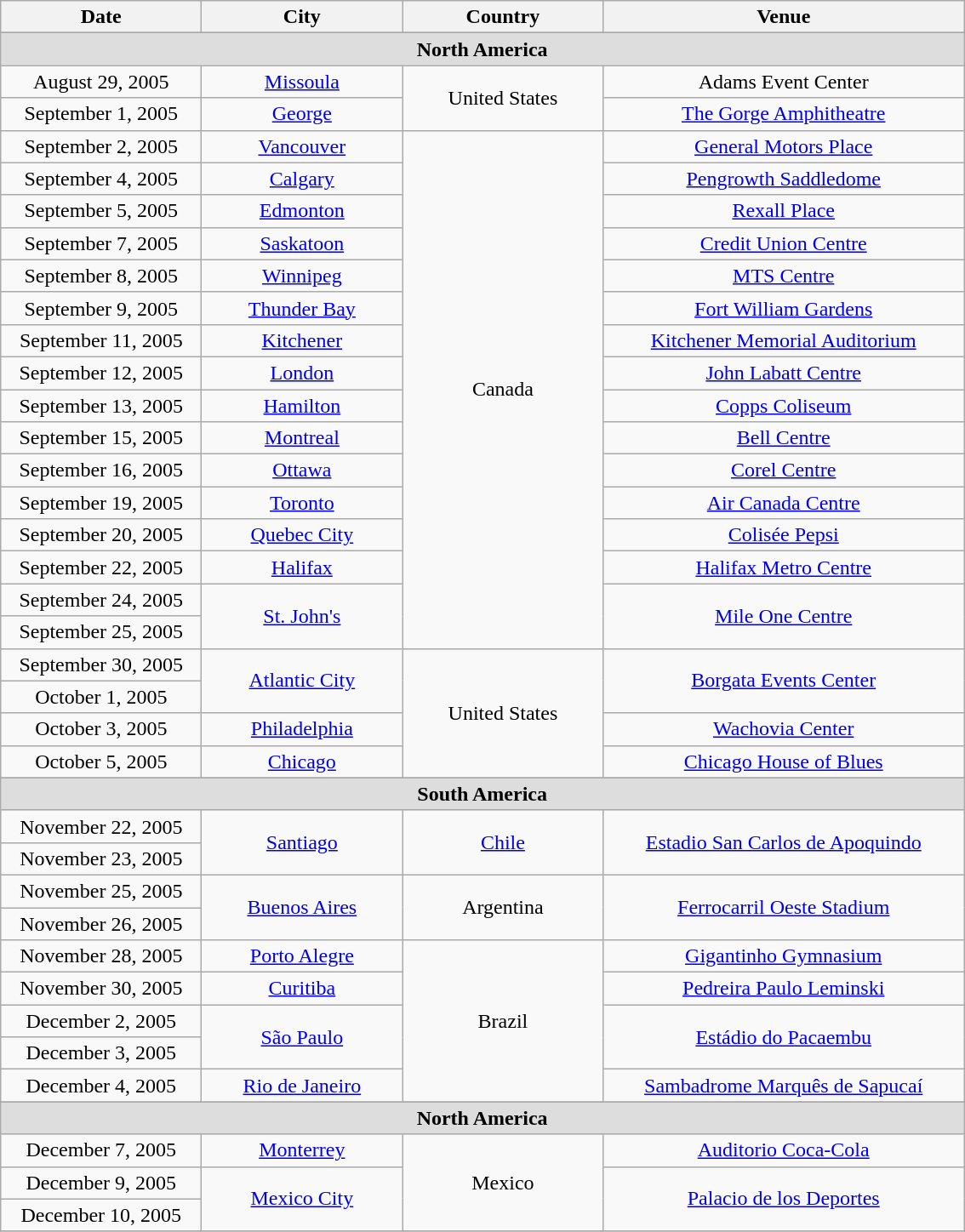<table class="wikitable" style="text-align:center;">
<tr>
<th width="150">Date</th>
<th width="150">City</th>
<th width="150">Country</th>
<th width="275">Venue</th>
</tr>
<tr>
</tr>
<tr style="background:#ddd;">
<td colspan="4"><strong>North America</strong></td>
</tr>
<tr>
<td>August 29, 2005</td>
<td><a href='#'>Missoula</a></td>
<td rowspan="2">United States</td>
<td>Adams Event Center</td>
</tr>
<tr>
<td>September 1, 2005</td>
<td><a href='#'>George</a></td>
<td><a href='#'>The Gorge Amphitheatre</a></td>
</tr>
<tr>
<td>September 2, 2005</td>
<td><a href='#'>Vancouver</a></td>
<td rowspan="16">Canada</td>
<td><a href='#'>General Motors Place</a></td>
</tr>
<tr>
<td>September 4, 2005</td>
<td><a href='#'>Calgary</a></td>
<td><a href='#'>Pengrowth Saddledome</a></td>
</tr>
<tr>
<td>September 5, 2005</td>
<td><a href='#'>Edmonton</a></td>
<td><a href='#'>Rexall Place</a></td>
</tr>
<tr>
<td>September 7, 2005</td>
<td><a href='#'>Saskatoon</a></td>
<td><a href='#'>Credit Union Centre</a></td>
</tr>
<tr>
<td>September 8, 2005</td>
<td><a href='#'>Winnipeg</a></td>
<td><a href='#'>MTS Centre</a></td>
</tr>
<tr>
<td>September 9, 2005</td>
<td><a href='#'>Thunder Bay</a></td>
<td><a href='#'>Fort William Gardens</a></td>
</tr>
<tr>
<td>September 11, 2005</td>
<td><a href='#'>Kitchener</a></td>
<td><a href='#'>Kitchener Memorial Auditorium</a></td>
</tr>
<tr>
<td>September 12, 2005</td>
<td><a href='#'>London</a></td>
<td><a href='#'>John Labatt Centre</a></td>
</tr>
<tr>
<td>September 13, 2005</td>
<td><a href='#'>Hamilton</a></td>
<td><a href='#'>Copps Coliseum</a></td>
</tr>
<tr>
<td>September 15, 2005</td>
<td><a href='#'>Montreal</a></td>
<td><a href='#'>Bell Centre</a></td>
</tr>
<tr>
<td>September 16, 2005</td>
<td><a href='#'>Ottawa</a></td>
<td><a href='#'>Corel Centre</a></td>
</tr>
<tr>
<td>September 19, 2005</td>
<td><a href='#'>Toronto</a></td>
<td><a href='#'>Air Canada Centre</a></td>
</tr>
<tr>
<td>September 20, 2005</td>
<td><a href='#'>Quebec City</a></td>
<td><a href='#'>Colisée Pepsi</a></td>
</tr>
<tr>
<td>September 22, 2005</td>
<td><a href='#'>Halifax</a></td>
<td><a href='#'>Halifax Metro Centre</a></td>
</tr>
<tr>
<td>September 24, 2005</td>
<td rowspan="2"><a href='#'>St. John's</a></td>
<td rowspan="2"><a href='#'>Mile One Centre</a></td>
</tr>
<tr>
<td>September 25, 2005</td>
</tr>
<tr>
<td>September 30, 2005</td>
<td rowspan="2"><a href='#'>Atlantic City</a></td>
<td rowspan="4">United States</td>
<td rowspan="2"><a href='#'>Borgata Events Center</a></td>
</tr>
<tr>
<td>October 1, 2005</td>
</tr>
<tr>
<td>October 3, 2005</td>
<td><a href='#'>Philadelphia</a></td>
<td><a href='#'>Wachovia Center</a></td>
</tr>
<tr>
<td>October 5, 2005</td>
<td><a href='#'>Chicago</a></td>
<td><a href='#'>Chicago House of Blues</a></td>
</tr>
<tr>
</tr>
<tr style="background:#ddd;">
<td colspan="4"><strong>South America</strong></td>
</tr>
<tr>
<td>November 22, 2005</td>
<td rowspan="2"><a href='#'>Santiago</a></td>
<td rowspan="2"><a href='#'>Chile</a></td>
<td rowspan="2"><a href='#'>Estadio San Carlos de Apoquindo</a></td>
</tr>
<tr>
<td>November 23, 2005</td>
</tr>
<tr>
<td>November 25, 2005</td>
<td rowspan="2"><a href='#'>Buenos Aires</a></td>
<td rowspan="2">Argentina</td>
<td rowspan="2"><a href='#'>Ferrocarril Oeste Stadium</a></td>
</tr>
<tr>
<td>November 26, 2005</td>
</tr>
<tr>
<td>November 28, 2005</td>
<td><a href='#'>Porto Alegre</a></td>
<td rowspan="5">Brazil</td>
<td><a href='#'>Gigantinho Gymnasium</a></td>
</tr>
<tr>
<td>November 30, 2005</td>
<td><a href='#'>Curitiba</a></td>
<td><a href='#'>Pedreira Paulo Leminski</a></td>
</tr>
<tr>
<td>December 2, 2005</td>
<td rowspan="2"><a href='#'>São Paulo</a></td>
<td rowspan="2"><a href='#'>Estádio do Pacaembu</a></td>
</tr>
<tr>
<td>December 3, 2005</td>
</tr>
<tr>
<td>December 4, 2005</td>
<td><a href='#'>Rio de Janeiro</a></td>
<td><a href='#'>Sambadrome Marquês de Sapucaí</a></td>
</tr>
<tr>
</tr>
<tr style="background:#ddd;">
<td colspan="4"><strong>North America</strong></td>
</tr>
<tr>
<td>December 7, 2005</td>
<td><a href='#'>Monterrey</a></td>
<td rowspan="3">Mexico</td>
<td><a href='#'>Auditorio Coca-Cola</a></td>
</tr>
<tr>
<td>December 9, 2005</td>
<td rowspan="2"><a href='#'>Mexico City</a></td>
<td rowspan="2"><a href='#'>Palacio de los Deportes</a></td>
</tr>
<tr>
<td>December 10, 2005</td>
</tr>
<tr>
</tr>
</table>
